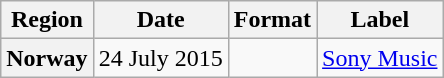<table class="wikitable plainrowheaders">
<tr>
<th scope="col">Region</th>
<th scope="col">Date</th>
<th scope="col">Format</th>
<th scope="col">Label</th>
</tr>
<tr>
<th scope="row">Norway</th>
<td>24 July 2015</td>
<td></td>
<td><a href='#'>Sony Music</a></td>
</tr>
</table>
